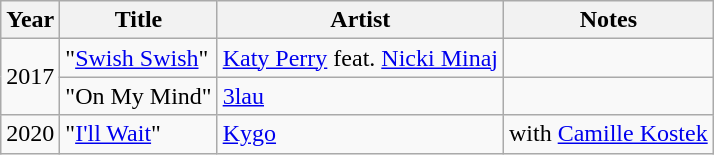<table class="wikitable">
<tr>
<th>Year</th>
<th>Title</th>
<th>Artist</th>
<th>Notes</th>
</tr>
<tr>
<td rowspan="2">2017</td>
<td>"<a href='#'>Swish Swish</a>"</td>
<td><a href='#'>Katy Perry</a> feat. <a href='#'>Nicki Minaj</a></td>
<td></td>
</tr>
<tr>
<td>"On My Mind"</td>
<td><a href='#'>3lau</a></td>
<td></td>
</tr>
<tr>
<td>2020</td>
<td>"<a href='#'>I'll Wait</a>"</td>
<td><a href='#'>Kygo</a></td>
<td>with <a href='#'>Camille Kostek</a></td>
</tr>
</table>
